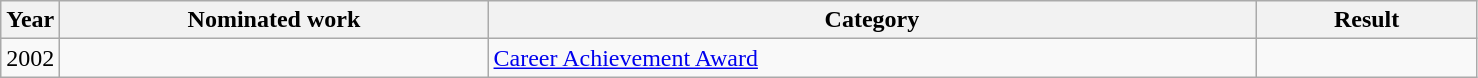<table class=wikitable>
<tr>
<th width=4%>Year</th>
<th width=29%>Nominated work</th>
<th width=52%>Category</th>
<th width=15%>Result</th>
</tr>
<tr>
<td align=center>2002</td>
<td></td>
<td><a href='#'>Career Achievement Award</a></td>
<td></td>
</tr>
</table>
